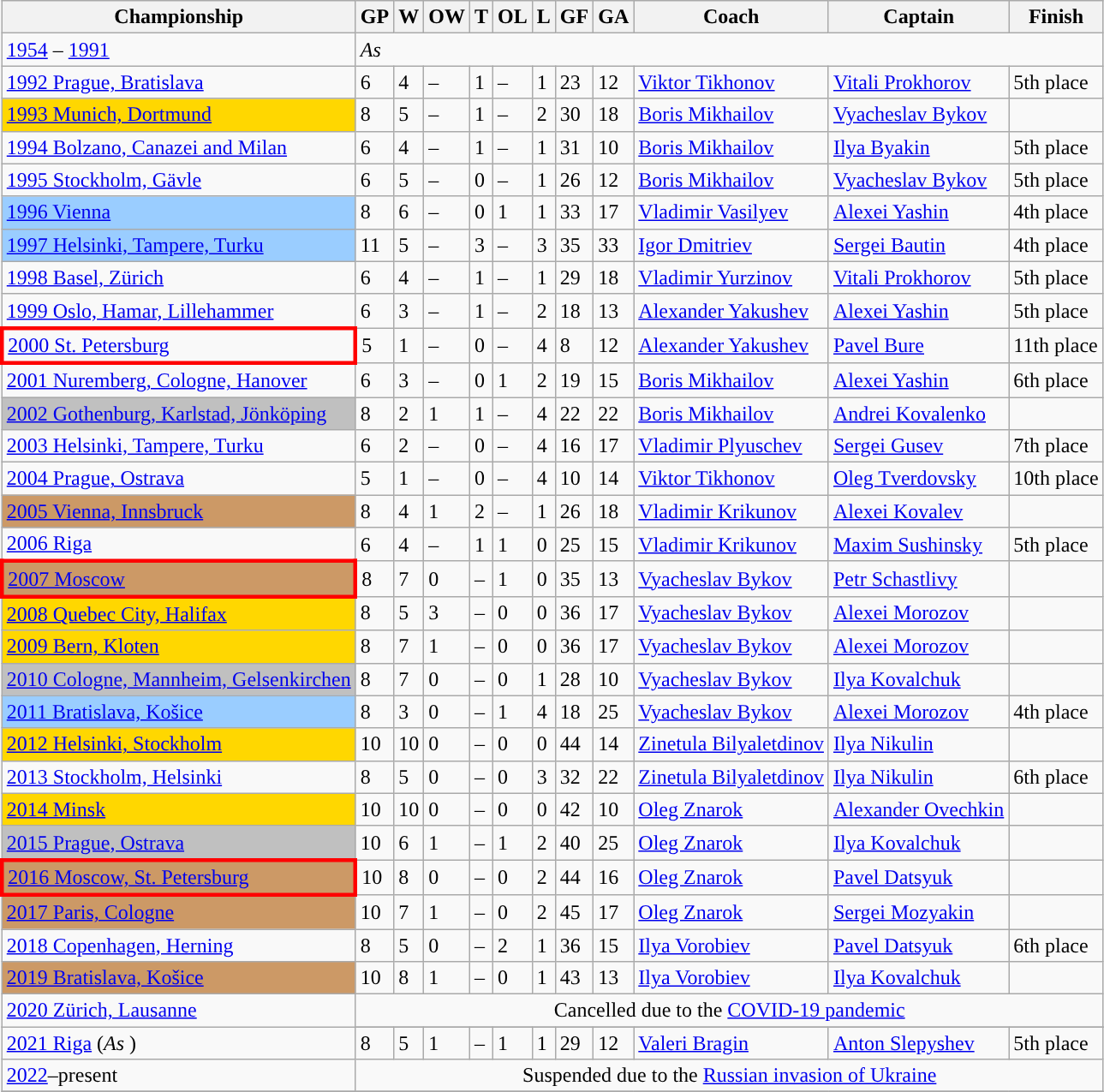<table class="wikitable sortable">
<tr>
<th>Championship</th>
<th>GP</th>
<th>W</th>
<th>OW</th>
<th>T</th>
<th>OL</th>
<th>L</th>
<th>GF</th>
<th>GA</th>
<th>Coach</th>
<th>Captain</th>
<th>Finish</th>
</tr>
<tr>
<td><a href='#'>1954</a> – <a href='#'>1991</a></td>
<td colspan=11><em>As </em></td>
</tr>
<tr>
<td> <a href='#'>1992 Prague, Bratislava</a></td>
<td>6</td>
<td>4</td>
<td>–</td>
<td>1</td>
<td>–</td>
<td>1</td>
<td>23</td>
<td>12</td>
<td><a href='#'>Viktor Tikhonov</a></td>
<td><a href='#'>Vitali Prokhorov</a></td>
<td>5th place</td>
</tr>
<tr>
<td bgcolor=gold> <a href='#'>1993 Munich, Dortmund</a></td>
<td>8</td>
<td>5</td>
<td>–</td>
<td>1</td>
<td>–</td>
<td>2</td>
<td>30</td>
<td>18</td>
<td><a href='#'>Boris Mikhailov</a></td>
<td><a href='#'>Vyacheslav Bykov</a></td>
<td></td>
</tr>
<tr>
<td> <a href='#'>1994 Bolzano, Canazei and Milan</a></td>
<td>6</td>
<td>4</td>
<td>–</td>
<td>1</td>
<td>–</td>
<td>1</td>
<td>31</td>
<td>10</td>
<td><a href='#'>Boris Mikhailov</a></td>
<td><a href='#'>Ilya Byakin</a></td>
<td>5th place</td>
</tr>
<tr>
<td> <a href='#'>1995 Stockholm, Gävle</a></td>
<td>6</td>
<td>5</td>
<td>–</td>
<td>0</td>
<td>–</td>
<td>1</td>
<td>26</td>
<td>12</td>
<td><a href='#'>Boris Mikhailov</a></td>
<td><a href='#'>Vyacheslav Bykov</a></td>
<td>5th place</td>
</tr>
<tr>
<td style="background:#9acdff;"> <a href='#'>1996 Vienna</a></td>
<td>8</td>
<td>6</td>
<td>–</td>
<td>0</td>
<td>1</td>
<td>1</td>
<td>33</td>
<td>17</td>
<td><a href='#'>Vladimir Vasilyev</a></td>
<td><a href='#'>Alexei Yashin</a></td>
<td>4th place</td>
</tr>
<tr>
<td style="background:#9acdff;"> <a href='#'>1997 Helsinki, Tampere, Turku</a></td>
<td>11</td>
<td>5</td>
<td>–</td>
<td>3</td>
<td>–</td>
<td>3</td>
<td>35</td>
<td>33</td>
<td><a href='#'>Igor Dmitriev</a></td>
<td><a href='#'>Sergei Bautin</a></td>
<td>4th place</td>
</tr>
<tr>
<td> <a href='#'>1998 Basel, Zürich</a></td>
<td>6</td>
<td>4</td>
<td>–</td>
<td>1</td>
<td>–</td>
<td>1</td>
<td>29</td>
<td>18</td>
<td><a href='#'>Vladimir Yurzinov</a></td>
<td><a href='#'>Vitali Prokhorov</a></td>
<td>5th place</td>
</tr>
<tr>
<td> <a href='#'>1999 Oslo, Hamar, Lillehammer</a></td>
<td>6</td>
<td>3</td>
<td>–</td>
<td>1</td>
<td>–</td>
<td>2</td>
<td>18</td>
<td>13</td>
<td><a href='#'>Alexander Yakushev</a></td>
<td><a href='#'>Alexei Yashin</a></td>
<td>5th place</td>
</tr>
<tr>
<td style="border:3px solid red;"> <a href='#'>2000 St. Petersburg</a></td>
<td>5</td>
<td>1</td>
<td>–</td>
<td>0</td>
<td>–</td>
<td>4</td>
<td>8</td>
<td>12</td>
<td><a href='#'>Alexander Yakushev</a></td>
<td><a href='#'>Pavel Bure</a></td>
<td>11th place</td>
</tr>
<tr>
<td> <a href='#'>2001 Nuremberg, Cologne, Hanover</a></td>
<td>6</td>
<td>3</td>
<td>–</td>
<td>0</td>
<td>1</td>
<td>2</td>
<td>19</td>
<td>15</td>
<td><a href='#'>Boris Mikhailov</a></td>
<td><a href='#'>Alexei Yashin</a></td>
<td>6th place</td>
</tr>
<tr>
<td style="background:silver;"> <a href='#'>2002 Gothenburg, Karlstad, Jönköping</a></td>
<td>8</td>
<td>2</td>
<td>1</td>
<td>1</td>
<td>–</td>
<td>4</td>
<td>22</td>
<td>22</td>
<td><a href='#'>Boris Mikhailov</a></td>
<td><a href='#'>Andrei Kovalenko</a></td>
<td></td>
</tr>
<tr>
<td> <a href='#'>2003 Helsinki, Tampere, Turku</a></td>
<td>6</td>
<td>2</td>
<td>–</td>
<td>0</td>
<td>–</td>
<td>4</td>
<td>16</td>
<td>17</td>
<td><a href='#'>Vladimir Plyuschev</a></td>
<td><a href='#'>Sergei Gusev</a></td>
<td>7th place</td>
</tr>
<tr>
<td> <a href='#'>2004 Prague, Ostrava</a></td>
<td>5</td>
<td>1</td>
<td>–</td>
<td>0</td>
<td>–</td>
<td>4</td>
<td>10</td>
<td>14</td>
<td><a href='#'>Viktor Tikhonov</a></td>
<td><a href='#'>Oleg Tverdovsky</a></td>
<td>10th place</td>
</tr>
<tr>
<td style="background:#c96;"> <a href='#'>2005 Vienna, Innsbruck</a></td>
<td>8</td>
<td>4</td>
<td>1</td>
<td>2</td>
<td>–</td>
<td>1</td>
<td>26</td>
<td>18</td>
<td><a href='#'>Vladimir Krikunov</a></td>
<td><a href='#'>Alexei Kovalev</a></td>
<td></td>
</tr>
<tr>
<td> <a href='#'>2006 Riga</a></td>
<td>6</td>
<td>4</td>
<td>–</td>
<td>1</td>
<td>1</td>
<td>0</td>
<td>25</td>
<td>15</td>
<td><a href='#'>Vladimir Krikunov</a></td>
<td><a href='#'>Maxim Sushinsky</a></td>
<td>5th place</td>
</tr>
<tr>
<td bgcolor=cc9966 style="border:3px solid red;"> <a href='#'>2007 Moscow</a></td>
<td>8</td>
<td>7</td>
<td>0</td>
<td>–</td>
<td>1</td>
<td>0</td>
<td>35</td>
<td>13</td>
<td><a href='#'>Vyacheslav Bykov</a></td>
<td><a href='#'>Petr Schastlivy</a></td>
<td></td>
</tr>
<tr>
<td bgcolor=gold> <a href='#'>2008 Quebec City, Halifax</a></td>
<td>8</td>
<td>5</td>
<td>3</td>
<td>–</td>
<td>0</td>
<td>0</td>
<td>36</td>
<td>17</td>
<td><a href='#'>Vyacheslav Bykov</a></td>
<td><a href='#'>Alexei Morozov</a></td>
<td></td>
</tr>
<tr>
<td bgcolor=gold> <a href='#'>2009 Bern, Kloten</a></td>
<td>8</td>
<td>7</td>
<td>1</td>
<td>–</td>
<td>0</td>
<td>0</td>
<td>36</td>
<td>17</td>
<td><a href='#'>Vyacheslav Bykov</a></td>
<td><a href='#'>Alexei Morozov</a></td>
<td></td>
</tr>
<tr>
<td style="background:silver;"> <a href='#'>2010 Cologne, Mannheim, Gelsenkirchen</a></td>
<td>8</td>
<td>7</td>
<td>0</td>
<td>–</td>
<td>0</td>
<td>1</td>
<td>28</td>
<td>10</td>
<td><a href='#'>Vyacheslav Bykov</a></td>
<td><a href='#'>Ilya Kovalchuk</a></td>
<td></td>
</tr>
<tr>
<td style="background:#9acdff;"> <a href='#'>2011 Bratislava, Košice</a></td>
<td>8</td>
<td>3</td>
<td>0</td>
<td>–</td>
<td>1</td>
<td>4</td>
<td>18</td>
<td>25</td>
<td><a href='#'>Vyacheslav Bykov</a></td>
<td><a href='#'>Alexei Morozov</a></td>
<td>4th place</td>
</tr>
<tr>
<td bgcolor=gold>  <a href='#'>2012 Helsinki, Stockholm</a></td>
<td>10</td>
<td>10</td>
<td>0</td>
<td>–</td>
<td>0</td>
<td>0</td>
<td>44</td>
<td>14</td>
<td><a href='#'>Zinetula Bilyaletdinov</a></td>
<td><a href='#'>Ilya Nikulin</a></td>
<td></td>
</tr>
<tr>
<td>  <a href='#'>2013 Stockholm, Helsinki</a></td>
<td>8</td>
<td>5</td>
<td>0</td>
<td>–</td>
<td>0</td>
<td>3</td>
<td>32</td>
<td>22</td>
<td><a href='#'>Zinetula Bilyaletdinov</a></td>
<td><a href='#'>Ilya Nikulin</a></td>
<td>6th place</td>
</tr>
<tr>
<td bgcolor=gold> <a href='#'>2014 Minsk</a></td>
<td>10</td>
<td>10</td>
<td>0</td>
<td>–</td>
<td>0</td>
<td>0</td>
<td>42</td>
<td>10</td>
<td><a href='#'>Oleg Znarok</a></td>
<td><a href='#'>Alexander Ovechkin</a></td>
<td></td>
</tr>
<tr>
<td style="background:silver;"> <a href='#'>2015 Prague, Ostrava</a></td>
<td>10</td>
<td>6</td>
<td>1</td>
<td>–</td>
<td>1</td>
<td>2</td>
<td>40</td>
<td>25</td>
<td><a href='#'>Oleg Znarok</a></td>
<td><a href='#'>Ilya Kovalchuk</a></td>
<td></td>
</tr>
<tr>
<td bgcolor=cc9966 style="border:3px solid red;"> <a href='#'>2016 Moscow, St. Petersburg</a></td>
<td>10</td>
<td>8</td>
<td>0</td>
<td>–</td>
<td>0</td>
<td>2</td>
<td>44</td>
<td>16</td>
<td><a href='#'>Oleg Znarok</a></td>
<td><a href='#'>Pavel Datsyuk</a></td>
<td></td>
</tr>
<tr>
<td bgcolor=cc9966>  <a href='#'>2017 Paris, Cologne</a></td>
<td>10</td>
<td>7</td>
<td>1</td>
<td>–</td>
<td>0</td>
<td>2</td>
<td>45</td>
<td>17</td>
<td><a href='#'>Oleg Znarok</a></td>
<td><a href='#'>Sergei Mozyakin</a></td>
<td></td>
</tr>
<tr>
<td> <a href='#'>2018 Copenhagen, Herning</a></td>
<td>8</td>
<td>5</td>
<td>0</td>
<td>–</td>
<td>2</td>
<td>1</td>
<td>36</td>
<td>15</td>
<td><a href='#'>Ilya Vorobiev</a></td>
<td><a href='#'>Pavel Datsyuk</a></td>
<td>6th place</td>
</tr>
<tr>
<td bgcolor=cc9966> <a href='#'>2019 Bratislava, Košice</a></td>
<td>10</td>
<td>8</td>
<td>1</td>
<td>–</td>
<td>0</td>
<td>1</td>
<td>43</td>
<td>13</td>
<td><a href='#'>Ilya Vorobiev</a></td>
<td><a href='#'>Ilya Kovalchuk</a></td>
<td></td>
</tr>
<tr>
<td> <a href='#'>2020 Zürich, Lausanne</a></td>
<td colspan=12 align=center>Cancelled due to the <a href='#'>COVID-19 pandemic</a></td>
</tr>
<tr>
<td rowspan="2"> <a href='#'>2021 Riga</a> (<em>As</em> )</td>
</tr>
<tr>
<td>8</td>
<td>5</td>
<td>1</td>
<td>–</td>
<td>1</td>
<td>1</td>
<td>29</td>
<td>12</td>
<td><a href='#'>Valeri Bragin</a></td>
<td><a href='#'>Anton Slepyshev</a></td>
<td>5th place</td>
</tr>
<tr>
<td><a href='#'>2022</a>–present</td>
<td colspan=11 align=center>Suspended due to the <a href='#'>Russian invasion of Ukraine</a></td>
</tr>
<tr>
</tr>
</table>
